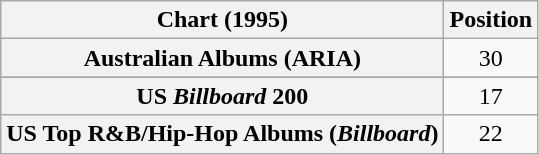<table class="wikitable sortable plainrowheaders" style="text-align:center">
<tr>
<th scope="col">Chart (1995)</th>
<th scope="col">Position</th>
</tr>
<tr>
<th scope="row">Australian Albums (ARIA)</th>
<td>30</td>
</tr>
<tr>
</tr>
<tr>
<th scope="row">US <em>Billboard</em> 200</th>
<td>17</td>
</tr>
<tr>
<th scope="row">US Top R&B/Hip-Hop Albums (<em>Billboard</em>)</th>
<td>22</td>
</tr>
</table>
